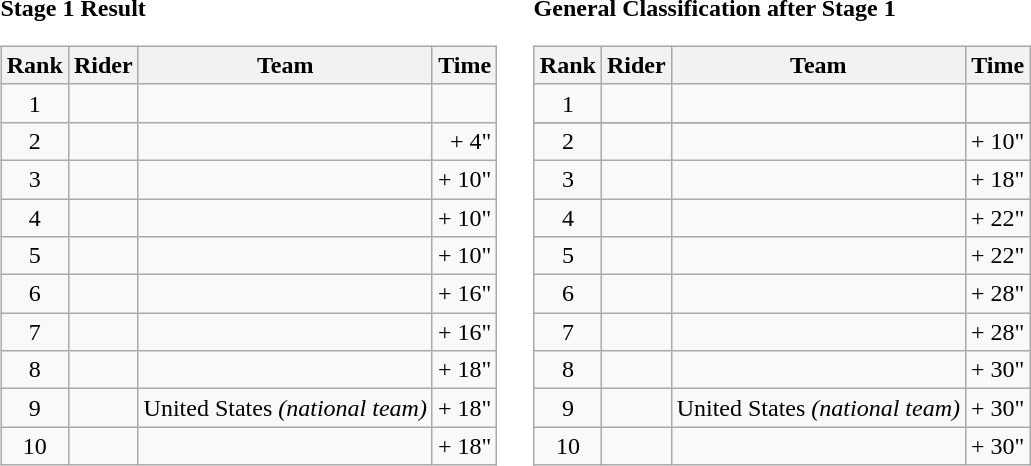<table>
<tr>
<td><strong>Stage 1 Result</strong><br><table class=wikitable>
<tr>
<th>Rank</th>
<th>Rider</th>
<th>Team</th>
<th>Time</th>
</tr>
<tr>
<td align=center>1</td>
<td></td>
<td></td>
<td align=right></td>
</tr>
<tr>
<td align=center>2</td>
<td></td>
<td></td>
<td align=right>+ 4"</td>
</tr>
<tr>
<td align=center>3</td>
<td></td>
<td></td>
<td align=right>+ 10"</td>
</tr>
<tr>
<td align=center>4</td>
<td></td>
<td></td>
<td align=right>+ 10"</td>
</tr>
<tr>
<td align=center>5</td>
<td></td>
<td></td>
<td align=right>+ 10"</td>
</tr>
<tr>
<td align=center>6</td>
<td></td>
<td></td>
<td align=right>+ 16"</td>
</tr>
<tr>
<td align=center>7</td>
<td></td>
<td></td>
<td align=right>+ 16"</td>
</tr>
<tr>
<td align=center>8</td>
<td></td>
<td></td>
<td align=right>+ 18"</td>
</tr>
<tr>
<td align=center>9</td>
<td></td>
<td>United States <em>(national team)</em></td>
<td align=right>+ 18"</td>
</tr>
<tr>
<td align=center>10</td>
<td></td>
<td></td>
<td align=right>+ 18"</td>
</tr>
</table>
</td>
<td></td>
<td><strong>General Classification after Stage 1</strong><br><table class=wikitable>
<tr>
<th>Rank</th>
<th>Rider</th>
<th>Team</th>
<th>Time</th>
</tr>
<tr>
<td align=center>1</td>
<td> </td>
<td></td>
<td align=right></td>
</tr>
<tr>
</tr>
<tr>
<td align=center>2</td>
<td></td>
<td></td>
<td align=right>+ 10"</td>
</tr>
<tr>
<td align=center>3</td>
<td></td>
<td></td>
<td align=right>+ 18"</td>
</tr>
<tr>
<td align=center>4</td>
<td></td>
<td></td>
<td align=right>+ 22"</td>
</tr>
<tr>
<td align=center>5</td>
<td></td>
<td></td>
<td align=right>+ 22"</td>
</tr>
<tr>
<td align=center>6</td>
<td></td>
<td></td>
<td align=right>+ 28"</td>
</tr>
<tr>
<td align=center>7</td>
<td></td>
<td></td>
<td align=right>+ 28"</td>
</tr>
<tr>
<td align=center>8</td>
<td></td>
<td></td>
<td align=right>+ 30"</td>
</tr>
<tr>
<td align=center>9</td>
<td></td>
<td>United States <em>(national team)</em></td>
<td align=right>+ 30"</td>
</tr>
<tr>
<td align=center>10</td>
<td></td>
<td></td>
<td align=right>+ 30"</td>
</tr>
</table>
</td>
</tr>
</table>
